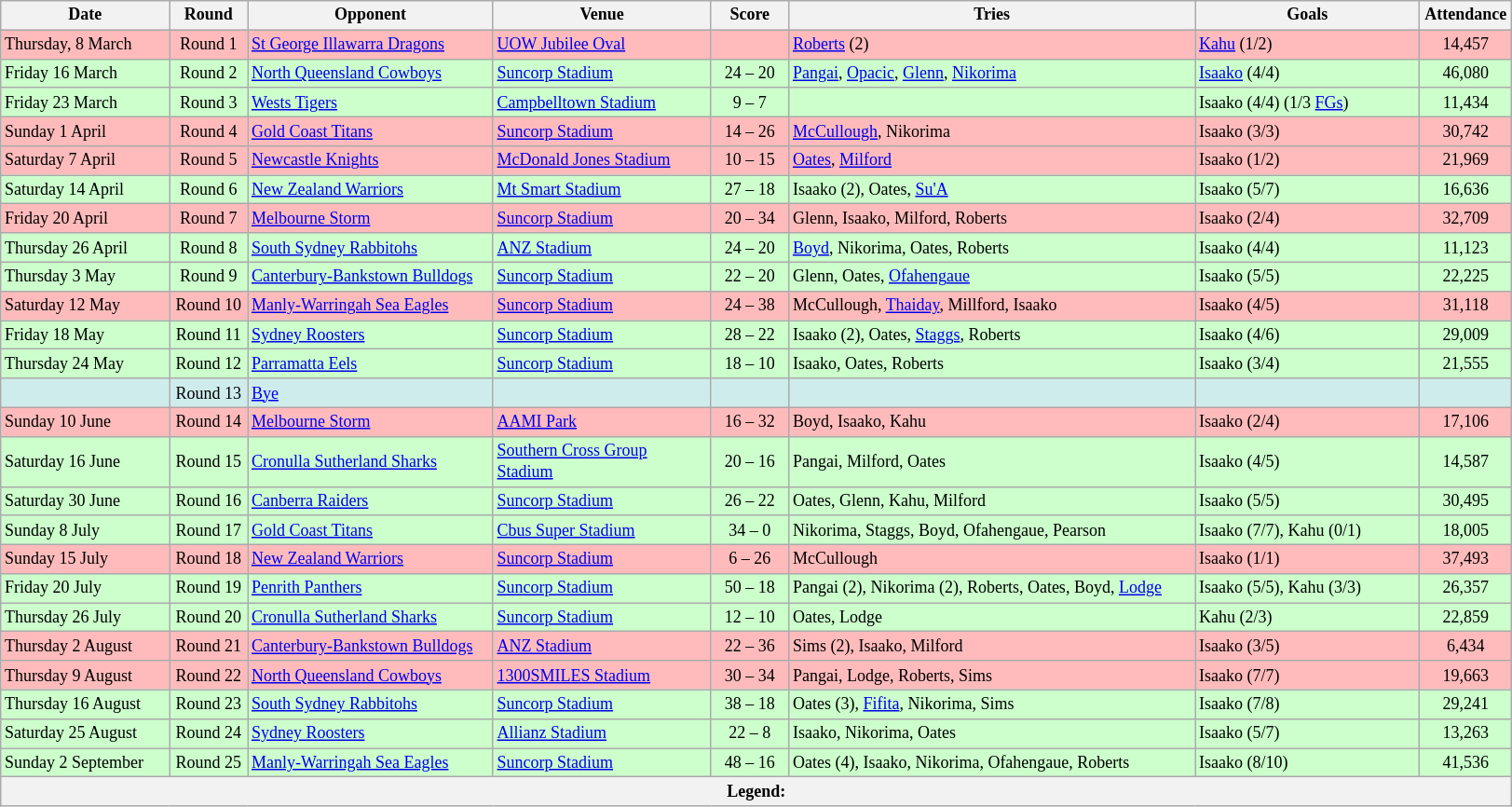<table class="wikitable" style="font-size:75%;">
<tr>
<th width="115">Date</th>
<th width="50">Round</th>
<th width="170">Opponent</th>
<th width="150">Venue</th>
<th width="50">Score</th>
<th width="285">Tries</th>
<th width="155">Goals</th>
<th width="60">Attendance</th>
</tr>
<tr bgcolor=#FFBBBB>
<td>Thursday, 8 March</td>
<td style="text-align:center;">Round 1</td>
<td> <a href='#'>St George Illawarra Dragons</a></td>
<td><a href='#'>UOW Jubilee Oval</a></td>
<td style="text-align:center;"></td>
<td><a href='#'>Roberts</a> (2)</td>
<td><a href='#'>Kahu</a> (1/2)</td>
<td style="text-align:center;">14,457</td>
</tr>
<tr bgcolor=#CCFFCC>
<td>Friday 16 March</td>
<td style="text-align:center;">Round 2</td>
<td> <a href='#'>North Queensland Cowboys</a></td>
<td><a href='#'>Suncorp Stadium</a></td>
<td style="text-align:center;">24 – 20 </td>
<td><a href='#'>Pangai</a>, <a href='#'>Opacic</a>, <a href='#'>Glenn</a>, <a href='#'>Nikorima</a></td>
<td><a href='#'>Isaako</a> (4/4)</td>
<td style="text-align:center;">46,080 </td>
</tr>
<tr bgcolor=#CCFFCC>
<td>Friday 23 March</td>
<td style="text-align:center;">Round 3</td>
<td> <a href='#'>Wests Tigers</a></td>
<td><a href='#'>Campbelltown Stadium</a></td>
<td style="text-align:center;">9 – 7</td>
<td></td>
<td>Isaako (4/4) (1/3 <a href='#'>FGs</a>)</td>
<td style="text-align:center;">11,434</td>
</tr>
<tr bgcolor=#FFBBBB>
<td>Sunday 1 April</td>
<td style="text-align:center;">Round 4</td>
<td> <a href='#'>Gold Coast Titans</a></td>
<td><a href='#'>Suncorp Stadium</a></td>
<td style="text-align:center;">14 – 26</td>
<td><a href='#'>McCullough</a>, Nikorima</td>
<td>Isaako (3/3)</td>
<td style="text-align:center;">30,742</td>
</tr>
<tr bgcolor=#FFBBBB>
<td>Saturday 7 April</td>
<td style="text-align:center;">Round 5</td>
<td> <a href='#'>Newcastle Knights</a></td>
<td><a href='#'>McDonald Jones Stadium</a></td>
<td style="text-align:center;">10 – 15</td>
<td><a href='#'>Oates</a>, <a href='#'>Milford</a></td>
<td>Isaako (1/2)</td>
<td style="text-align:center;">21,969</td>
</tr>
<tr bgcolor=#CCFFCC>
<td>Saturday 14 April</td>
<td style="text-align:center;">Round 6</td>
<td> <a href='#'>New Zealand Warriors</a></td>
<td><a href='#'>Mt Smart Stadium</a></td>
<td style="text-align:center;">27 – 18</td>
<td>Isaako (2), Oates, <a href='#'>Su'A</a></td>
<td>Isaako (5/7)</td>
<td style="text-align:center;">16,636</td>
</tr>
<tr bgcolor=#FFBBBB>
<td>Friday 20 April</td>
<td style="text-align:center;">Round 7</td>
<td> <a href='#'>Melbourne Storm</a></td>
<td><a href='#'>Suncorp Stadium</a></td>
<td style="text-align:center;">20 – 34</td>
<td>Glenn, Isaako, Milford, Roberts</td>
<td>Isaako (2/4)</td>
<td style="text-align:center;">32,709</td>
</tr>
<tr bgcolor=#CCFFCC>
<td>Thursday 26 April</td>
<td style="text-align:center;">Round 8</td>
<td> <a href='#'>South Sydney Rabbitohs</a></td>
<td><a href='#'>ANZ Stadium</a></td>
<td style="text-align:center;">24 – 20</td>
<td><a href='#'>Boyd</a>, Nikorima, Oates, Roberts</td>
<td>Isaako (4/4)</td>
<td style="text-align:center;">11,123</td>
</tr>
<tr bgcolor=#CCFFCC>
<td>Thursday 3 May</td>
<td style="text-align:center;">Round 9</td>
<td> <a href='#'>Canterbury-Bankstown Bulldogs</a></td>
<td><a href='#'>Suncorp Stadium</a></td>
<td style="text-align:center;">22 – 20</td>
<td>Glenn, Oates, <a href='#'>Ofahengaue</a></td>
<td>Isaako (5/5)</td>
<td style="text-align:center;">22,225</td>
</tr>
<tr bgcolor=#FFBBBB>
<td>Saturday 12 May</td>
<td style="text-align:center;">Round 10</td>
<td> <a href='#'>Manly-Warringah Sea Eagles</a></td>
<td><a href='#'>Suncorp Stadium</a></td>
<td style="text-align:center;">24 – 38</td>
<td>McCullough, <a href='#'>Thaiday</a>, Millford, Isaako</td>
<td>Isaako (4/5)</td>
<td style="text-align:center;">31,118</td>
</tr>
<tr bgcolor=#CCFFCC>
<td>Friday 18 May</td>
<td style="text-align:center;">Round 11</td>
<td> <a href='#'>Sydney Roosters</a></td>
<td><a href='#'>Suncorp Stadium</a></td>
<td style="text-align:center;">28 – 22</td>
<td>Isaako (2), Oates, <a href='#'>Staggs</a>, Roberts</td>
<td>Isaako (4/6)</td>
<td style="text-align:center;">29,009</td>
</tr>
<tr bgcolor=#CCFFCC>
<td>Thursday 24 May</td>
<td style="text-align:center;">Round 12</td>
<td> <a href='#'>Parramatta Eels</a></td>
<td><a href='#'>Suncorp Stadium</a></td>
<td style="text-align:center;">18 – 10</td>
<td>Isaako, Oates, Roberts</td>
<td>Isaako (3/4)</td>
<td style="text-align:center;">21,555</td>
</tr>
<tr bgcolor= #cfecec>
<td></td>
<td style="text-align:center;">Round 13</td>
<td><a href='#'>Bye</a></td>
<td></td>
<td style="text-align:center;"></td>
<td></td>
<td></td>
<td style="text-align:center;"></td>
</tr>
<tr bgcolor=#FFBBBB>
<td>Sunday 10 June</td>
<td style="text-align:center;">Round 14</td>
<td> <a href='#'>Melbourne Storm</a></td>
<td><a href='#'>AAMI Park</a></td>
<td style="text-align:center;">16 – 32</td>
<td>Boyd, Isaako, Kahu</td>
<td>Isaako (2/4)</td>
<td style="text-align:center;">17,106</td>
</tr>
<tr bgcolor=#CCFFCC>
<td>Saturday 16 June</td>
<td style="text-align:center;">Round 15</td>
<td> <a href='#'>Cronulla Sutherland Sharks</a></td>
<td><a href='#'>Southern Cross Group Stadium</a></td>
<td style="text-align:center;">20 – 16</td>
<td>Pangai, Milford, Oates</td>
<td>Isaako (4/5)</td>
<td style="text-align:center;">14,587</td>
</tr>
<tr bgcolor=#CCFFCC>
<td>Saturday 30 June</td>
<td style="text-align:center;">Round 16</td>
<td> <a href='#'>Canberra Raiders</a></td>
<td><a href='#'>Suncorp Stadium</a></td>
<td style="text-align:center;">26 – 22</td>
<td>Oates, Glenn, Kahu, Milford</td>
<td>Isaako (5/5)</td>
<td style="text-align:center;">30,495</td>
</tr>
<tr bgcolor=#CCFFCC>
<td>Sunday 8 July</td>
<td style="text-align:center;">Round 17</td>
<td> <a href='#'>Gold Coast Titans</a></td>
<td><a href='#'>Cbus Super Stadium</a></td>
<td style="text-align:center;">34 – 0</td>
<td>Nikorima, Staggs, Boyd, Ofahengaue, Pearson</td>
<td>Isaako (7/7), Kahu (0/1)</td>
<td style="text-align:center;">18,005</td>
</tr>
<tr bgcolor=#FFBBBB>
<td>Sunday 15 July</td>
<td style="text-align:center;">Round 18</td>
<td> <a href='#'>New Zealand Warriors</a></td>
<td><a href='#'>Suncorp Stadium</a></td>
<td style="text-align:center;">6 – 26</td>
<td>McCullough</td>
<td>Isaako (1/1)</td>
<td style="text-align:center;">37,493</td>
</tr>
<tr bgcolor=#CCFFCC>
<td>Friday 20 July</td>
<td style="text-align:center;">Round 19</td>
<td> <a href='#'>Penrith Panthers</a></td>
<td><a href='#'>Suncorp Stadium</a></td>
<td style="text-align:center;">50 – 18</td>
<td>Pangai (2), Nikorima (2), Roberts, Oates, Boyd, <a href='#'>Lodge</a></td>
<td>Isaako (5/5), Kahu (3/3)</td>
<td style="text-align:center;">26,357</td>
</tr>
<tr bgcolor=#CCFFCC>
<td>Thursday 26 July</td>
<td style="text-align:center;">Round 20</td>
<td> <a href='#'>Cronulla Sutherland Sharks</a></td>
<td><a href='#'>Suncorp Stadium</a></td>
<td style="text-align:center;">12 – 10</td>
<td>Oates, Lodge</td>
<td>Kahu (2/3)</td>
<td style="text-align:center;">22,859</td>
</tr>
<tr bgcolor=#FFBBBB>
<td>Thursday 2 August</td>
<td style="text-align:center;">Round 21</td>
<td> <a href='#'>Canterbury-Bankstown Bulldogs</a></td>
<td><a href='#'>ANZ Stadium</a></td>
<td style="text-align:center;">22 – 36</td>
<td>Sims (2), Isaako, Milford</td>
<td>Isaako (3/5)</td>
<td style="text-align:center;">6,434</td>
</tr>
<tr bgcolor=#FFBBBB>
<td>Thursday 9 August</td>
<td style="text-align:center;">Round 22</td>
<td> <a href='#'>North Queensland Cowboys</a></td>
<td><a href='#'>1300SMILES Stadium</a></td>
<td style="text-align:center;">30 – 34</td>
<td>Pangai, Lodge, Roberts, Sims</td>
<td>Isaako (7/7)</td>
<td style="text-align:center;">19,663</td>
</tr>
<tr bgcolor=#CCFFCC>
<td>Thursday 16 August</td>
<td style="text-align:center;">Round 23</td>
<td> <a href='#'>South Sydney Rabbitohs</a></td>
<td><a href='#'>Suncorp Stadium</a></td>
<td style="text-align:center;">38 – 18</td>
<td>Oates (3), <a href='#'>Fifita</a>, Nikorima, Sims</td>
<td>Isaako (7/8)</td>
<td style="text-align:center;">29,241</td>
</tr>
<tr bgcolor=#CCFFCC>
<td>Saturday 25 August</td>
<td style="text-align:center;">Round 24</td>
<td> <a href='#'>Sydney Roosters</a></td>
<td><a href='#'>Allianz Stadium</a></td>
<td style="text-align:center;">22 – 8</td>
<td>Isaako, Nikorima, Oates</td>
<td>Isaako (5/7)</td>
<td style="text-align:center;">13,263</td>
</tr>
<tr bgcolor=#CCFFCC>
<td>Sunday 2 September</td>
<td style="text-align:center;">Round 25</td>
<td> <a href='#'>Manly-Warringah Sea Eagles</a></td>
<td><a href='#'>Suncorp Stadium</a></td>
<td style="text-align:center;">48 – 16</td>
<td>Oates (4), Isaako, Nikorima, Ofahengaue, Roberts</td>
<td>Isaako (8/10)</td>
<td style="text-align:center;">41,536</td>
</tr>
<tr>
<th colspan="11"><strong>Legend</strong>:    </th>
</tr>
</table>
